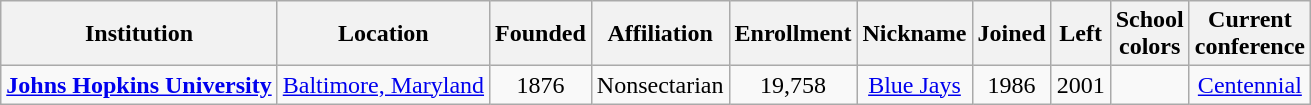<table class="wikitable" style="text-align: center;">
<tr>
<th>Institution</th>
<th>Location</th>
<th>Founded</th>
<th>Affiliation</th>
<th>Enrollment</th>
<th>Nickname</th>
<th>Joined</th>
<th>Left</th>
<th>School<br>colors</th>
<th>Current<br>conference</th>
</tr>
<tr>
<td><strong><a href='#'>Johns Hopkins University</a></strong></td>
<td><a href='#'>Baltimore, Maryland</a></td>
<td>1876</td>
<td>Nonsectarian</td>
<td>19,758</td>
<td><a href='#'>Blue Jays</a></td>
<td>1986</td>
<td>2001</td>
<td> </td>
<td><a href='#'>Centennial</a></td>
</tr>
</table>
